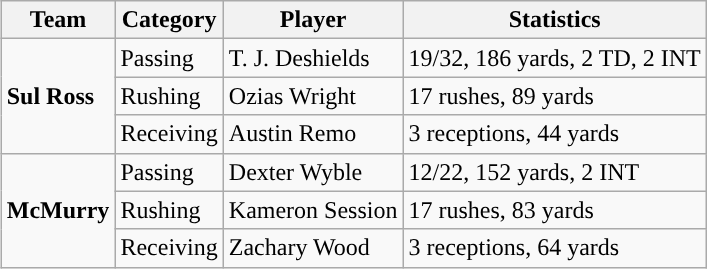<table class="wikitable" style="float: right;">
<tr>
<th>Team</th>
<th>Category</th>
<th>Player</th>
<th>Statistics</th>
</tr>
<tr>
<td rowspan=3><strong>Sul Ross</strong></td>
<td>Passing</td>
<td>T. J. Deshields</td>
<td>19/32, 186 yards, 2 TD, 2 INT</td>
</tr>
<tr>
<td>Rushing</td>
<td>Ozias Wright</td>
<td>17 rushes, 89 yards</td>
</tr>
<tr>
<td>Receiving</td>
<td>Austin Remo</td>
<td>3 receptions, 44 yards</td>
</tr>
<tr>
<td rowspan=3><strong>McMurry</strong></td>
<td>Passing</td>
<td>Dexter Wyble</td>
<td>12/22, 152 yards, 2 INT</td>
</tr>
<tr>
<td>Rushing</td>
<td>Kameron Session</td>
<td>17 rushes, 83 yards</td>
</tr>
<tr>
<td>Receiving</td>
<td>Zachary Wood</td>
<td>3 receptions, 64 yards</td>
</tr>
</table>
